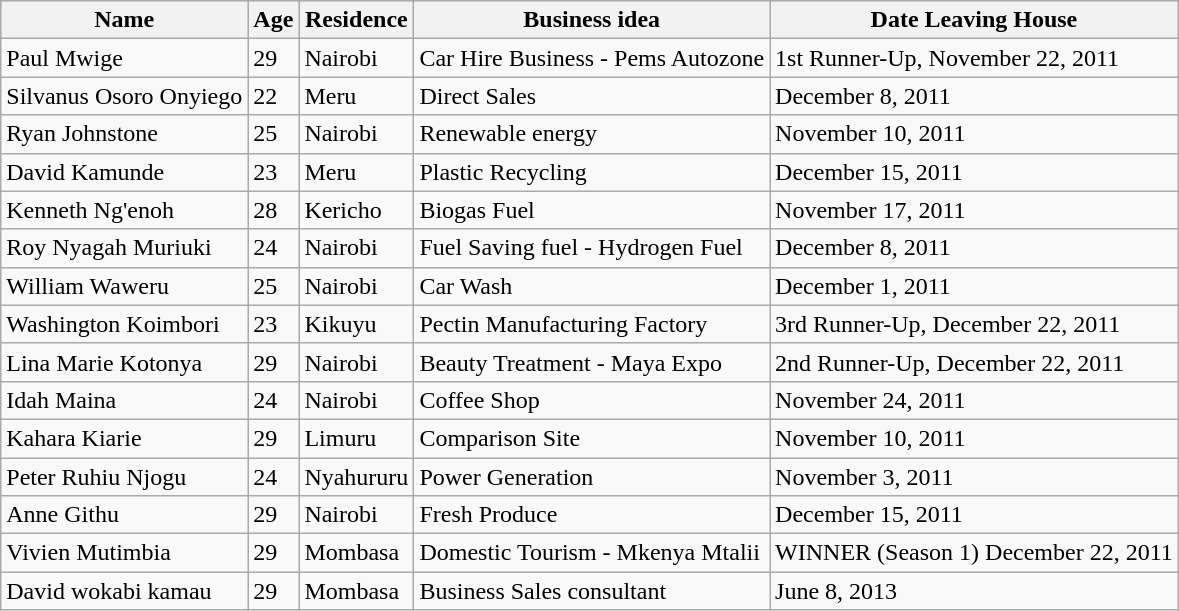<table class="wikitable">
<tr style="background:#e0e0e0;">
<th>Name</th>
<th>Age</th>
<th>Residence</th>
<th>Business idea</th>
<th>Date Leaving House</th>
</tr>
<tr style="background:#f9f9f9;">
<td>Paul Mwige</td>
<td>29</td>
<td>Nairobi</td>
<td>Car Hire Business - Pems Autozone</td>
<td>1st Runner-Up, November 22, 2011</td>
</tr>
<tr style="background:#f9f9f9;">
<td>Silvanus Osoro Onyiego</td>
<td>22</td>
<td>Meru</td>
<td>Direct Sales</td>
<td>December 8, 2011</td>
</tr>
<tr style="background:#f9f9f9;">
<td>Ryan Johnstone</td>
<td>25</td>
<td>Nairobi</td>
<td>Renewable energy</td>
<td>November 10, 2011</td>
</tr>
<tr style="background:#f9f9f9;">
<td>David Kamunde</td>
<td>23</td>
<td>Meru</td>
<td>Plastic Recycling</td>
<td>December 15, 2011</td>
</tr>
<tr style="background:#f9f9f9;">
<td>Kenneth Ng'enoh</td>
<td>28</td>
<td>Kericho</td>
<td>Biogas Fuel</td>
<td>November 17, 2011</td>
</tr>
<tr style="background:#f9f9f9;">
<td>Roy Nyagah Muriuki</td>
<td>24</td>
<td>Nairobi</td>
<td>Fuel Saving fuel - Hydrogen Fuel</td>
<td>December 8, 2011</td>
</tr>
<tr style="background:#f9f9f9;">
<td>William Waweru</td>
<td>25</td>
<td>Nairobi</td>
<td>Car Wash</td>
<td>December 1, 2011</td>
</tr>
<tr style="background:#f9f9f9;">
<td>Washington Koimbori</td>
<td>23</td>
<td>Kikuyu</td>
<td>Pectin Manufacturing Factory</td>
<td>3rd Runner-Up, December 22, 2011</td>
</tr>
<tr style="background:#f9f9f9;">
<td>Lina Marie Kotonya</td>
<td>29</td>
<td>Nairobi</td>
<td>Beauty Treatment - Maya Expo</td>
<td>2nd Runner-Up, December 22, 2011</td>
</tr>
<tr style="background:#f9f9f9;">
<td>Idah Maina</td>
<td>24</td>
<td>Nairobi</td>
<td>Coffee Shop</td>
<td>November 24, 2011</td>
</tr>
<tr style="background:#f9f9f9;">
<td>Kahara Kiarie</td>
<td>29</td>
<td>Limuru</td>
<td>Comparison Site</td>
<td>November 10, 2011</td>
</tr>
<tr style="background:#f9f9f9;">
<td>Peter Ruhiu Njogu</td>
<td>24</td>
<td>Nyahururu</td>
<td>Power Generation</td>
<td>November 3, 2011</td>
</tr>
<tr style="background:#f9f9f9;">
<td>Anne Githu</td>
<td>29</td>
<td>Nairobi</td>
<td>Fresh Produce</td>
<td>December 15, 2011</td>
</tr>
<tr style="background:#f9f9f9;">
<td>Vivien Mutimbia</td>
<td>29</td>
<td>Mombasa</td>
<td>Domestic Tourism - Mkenya Mtalii</td>
<td>WINNER (Season 1) December 22, 2011</td>
</tr>
<tr style="background:#f9f9f9;">
<td>David wokabi kamau</td>
<td>29</td>
<td>Mombasa</td>
<td>Business Sales consultant</td>
<td>June 8, 2013</td>
</tr>
</table>
